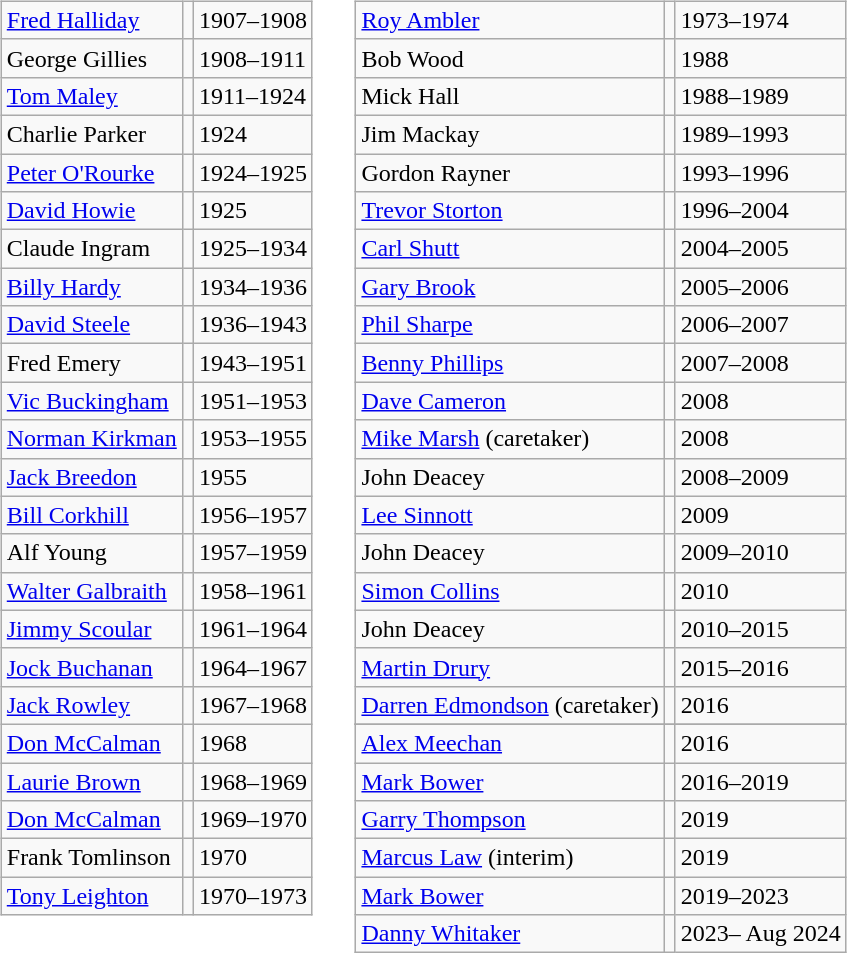<table>
<tr>
<td valign="top"><br><table class="wikitable">
<tr>
<td><a href='#'>Fred Halliday</a></td>
<td></td>
<td>1907–1908</td>
</tr>
<tr>
<td>George Gillies</td>
<td></td>
<td>1908–1911</td>
</tr>
<tr>
<td><a href='#'>Tom Maley</a></td>
<td></td>
<td>1911–1924</td>
</tr>
<tr>
<td>Charlie Parker</td>
<td></td>
<td>1924</td>
</tr>
<tr>
<td><a href='#'>Peter O'Rourke</a></td>
<td></td>
<td>1924–1925</td>
</tr>
<tr>
<td><a href='#'>David Howie</a></td>
<td></td>
<td>1925</td>
</tr>
<tr>
<td>Claude Ingram</td>
<td></td>
<td>1925–1934</td>
</tr>
<tr>
<td><a href='#'>Billy Hardy</a></td>
<td></td>
<td>1934–1936</td>
</tr>
<tr>
<td><a href='#'>David Steele</a></td>
<td></td>
<td>1936–1943</td>
</tr>
<tr>
<td>Fred Emery</td>
<td></td>
<td>1943–1951</td>
</tr>
<tr>
<td><a href='#'>Vic Buckingham</a></td>
<td></td>
<td>1951–1953</td>
</tr>
<tr>
<td><a href='#'>Norman Kirkman</a></td>
<td></td>
<td>1953–1955</td>
</tr>
<tr>
<td><a href='#'>Jack Breedon</a></td>
<td></td>
<td>1955</td>
</tr>
<tr>
<td><a href='#'>Bill Corkhill</a></td>
<td></td>
<td>1956–1957</td>
</tr>
<tr>
<td>Alf Young</td>
<td></td>
<td>1957–1959</td>
</tr>
<tr>
<td><a href='#'>Walter Galbraith</a></td>
<td></td>
<td>1958–1961</td>
</tr>
<tr>
<td><a href='#'>Jimmy Scoular</a></td>
<td></td>
<td>1961–1964</td>
</tr>
<tr>
<td><a href='#'>Jock Buchanan</a></td>
<td></td>
<td>1964–1967</td>
</tr>
<tr>
<td><a href='#'>Jack Rowley</a></td>
<td></td>
<td>1967–1968</td>
</tr>
<tr>
<td><a href='#'>Don McCalman</a></td>
<td></td>
<td>1968</td>
</tr>
<tr>
<td><a href='#'>Laurie Brown</a></td>
<td></td>
<td>1968–1969</td>
</tr>
<tr>
<td><a href='#'>Don McCalman</a></td>
<td></td>
<td>1969–1970</td>
</tr>
<tr>
<td>Frank Tomlinson</td>
<td></td>
<td>1970</td>
</tr>
<tr>
<td><a href='#'>Tony Leighton</a></td>
<td></td>
<td>1970–1973</td>
</tr>
</table>
</td>
<td width="1"> </td>
<td valign="top"><br><table class="wikitable">
<tr>
<td><a href='#'>Roy Ambler</a></td>
<td></td>
<td>1973–1974</td>
</tr>
<tr>
<td>Bob Wood</td>
<td></td>
<td>1988</td>
</tr>
<tr>
<td>Mick Hall</td>
<td></td>
<td>1988–1989</td>
</tr>
<tr>
<td>Jim Mackay</td>
<td></td>
<td>1989–1993</td>
</tr>
<tr>
<td>Gordon Rayner</td>
<td></td>
<td>1993–1996</td>
</tr>
<tr>
<td><a href='#'>Trevor Storton</a></td>
<td></td>
<td>1996–2004</td>
</tr>
<tr>
<td><a href='#'>Carl Shutt</a></td>
<td></td>
<td>2004–2005</td>
</tr>
<tr>
<td><a href='#'>Gary Brook</a></td>
<td></td>
<td>2005–2006</td>
</tr>
<tr>
<td><a href='#'>Phil Sharpe</a></td>
<td></td>
<td>2006–2007</td>
</tr>
<tr>
<td><a href='#'>Benny Phillips</a></td>
<td></td>
<td>2007–2008</td>
</tr>
<tr>
<td><a href='#'>Dave Cameron</a></td>
<td></td>
<td>2008</td>
</tr>
<tr>
<td><a href='#'>Mike Marsh</a> (caretaker)</td>
<td></td>
<td>2008</td>
</tr>
<tr>
<td>John Deacey</td>
<td></td>
<td>2008–2009</td>
</tr>
<tr>
<td><a href='#'>Lee Sinnott</a></td>
<td></td>
<td>2009</td>
</tr>
<tr>
<td>John Deacey</td>
<td></td>
<td>2009–2010</td>
</tr>
<tr>
<td><a href='#'>Simon Collins</a></td>
<td></td>
<td>2010</td>
</tr>
<tr>
<td>John Deacey</td>
<td></td>
<td>2010–2015</td>
</tr>
<tr>
<td><a href='#'>Martin Drury</a></td>
<td></td>
<td>2015–2016</td>
</tr>
<tr>
<td><a href='#'>Darren Edmondson</a> (caretaker)</td>
<td></td>
<td>2016</td>
</tr>
<tr>
</tr>
<tr>
<td><a href='#'>Alex Meechan</a></td>
<td></td>
<td>2016</td>
</tr>
<tr>
<td><a href='#'>Mark Bower</a></td>
<td></td>
<td>2016–2019</td>
</tr>
<tr>
<td><a href='#'>Garry Thompson</a></td>
<td></td>
<td>2019</td>
</tr>
<tr>
<td><a href='#'>Marcus Law</a> (interim)</td>
<td></td>
<td>2019</td>
</tr>
<tr>
<td><a href='#'>Mark Bower</a></td>
<td></td>
<td>2019–2023</td>
</tr>
<tr>
<td><a href='#'>Danny Whitaker</a></td>
<td></td>
<td>2023– Aug 2024</td>
</tr>
</table>
</td>
</tr>
<tr>
</tr>
</table>
